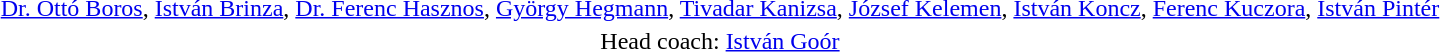<table style="text-align: center; margin-top: 2em; margin-left: auto; margin-right: auto">
<tr>
<td><a href='#'>Dr. Ottó Boros</a>, <a href='#'>István Brinza</a>, <a href='#'>Dr. Ferenc Hasznos</a>, <a href='#'>György Hegmann</a>, <a href='#'>Tivadar Kanizsa</a>, <a href='#'>József Kelemen</a>, <a href='#'>István Koncz</a>, <a href='#'>Ferenc Kuczora</a>, <a href='#'>István Pintér</a></td>
</tr>
<tr>
<td>Head coach: <a href='#'>István Goór</a></td>
</tr>
</table>
